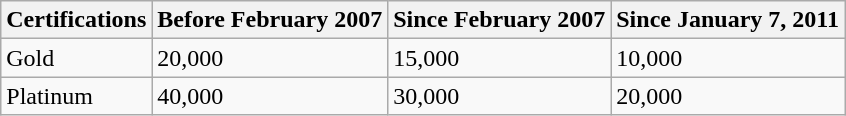<table class="wikitable">
<tr>
<th>Certifications</th>
<th>Before February 2007</th>
<th>Since February 2007</th>
<th>Since January 7, 2011</th>
</tr>
<tr>
<td>Gold</td>
<td>20,000</td>
<td>15,000</td>
<td>10,000</td>
</tr>
<tr>
<td>Platinum</td>
<td>40,000</td>
<td>30,000</td>
<td>20,000</td>
</tr>
</table>
